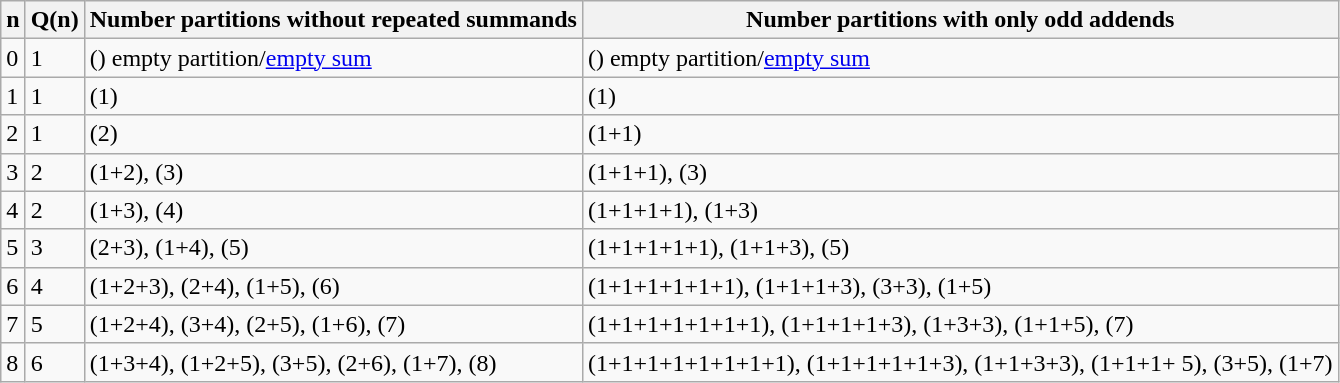<table class="wikitable">
<tr>
<th>n</th>
<th>Q(n)</th>
<th>Number partitions without repeated summands</th>
<th>Number partitions with only odd addends</th>
</tr>
<tr>
<td>0</td>
<td>1</td>
<td>() empty partition/<a href='#'>empty sum</a></td>
<td>() empty partition/<a href='#'>empty sum</a></td>
</tr>
<tr>
<td>1</td>
<td>1</td>
<td>(1)</td>
<td>(1)</td>
</tr>
<tr>
<td>2</td>
<td>1</td>
<td>(2)</td>
<td>(1+1)</td>
</tr>
<tr>
<td>3</td>
<td>2</td>
<td>(1+2), (3)</td>
<td>(1+1+1), (3)</td>
</tr>
<tr>
<td>4</td>
<td>2</td>
<td>(1+3), (4)</td>
<td>(1+1+1+1), (1+3)</td>
</tr>
<tr>
<td>5</td>
<td>3</td>
<td>(2+3), (1+4), (5)</td>
<td>(1+1+1+1+1), (1+1+3), (5)</td>
</tr>
<tr>
<td>6</td>
<td>4</td>
<td>(1+2+3), (2+4), (1+5), (6)</td>
<td>(1+1+1+1+1+1), (1+1+1+3), (3+3), (1+5)</td>
</tr>
<tr>
<td>7</td>
<td>5</td>
<td>(1+2+4), (3+4), (2+5), (1+6), (7)</td>
<td>(1+1+1+1+1+1+1), (1+1+1+1+3), (1+3+3), (1+1+5), (7)</td>
</tr>
<tr>
<td>8</td>
<td>6</td>
<td>(1+3+4), (1+2+5), (3+5), (2+6), (1+7), (8)</td>
<td>(1+1+1+1+1+1+1+1), (1+1+1+1+1+3), (1+1+3+3), (1+1+1+ 5), (3+5), (1+7)</td>
</tr>
</table>
